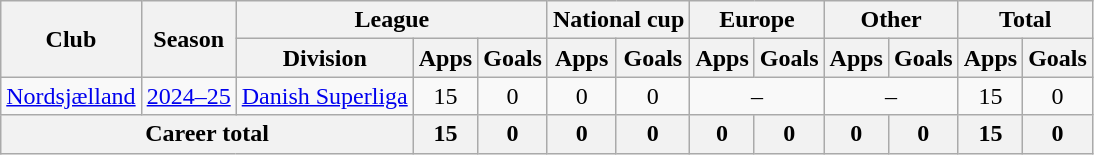<table class="wikitable" style="text-align:center">
<tr>
<th rowspan="2">Club</th>
<th rowspan="2">Season</th>
<th colspan="3">League</th>
<th colspan="2">National cup</th>
<th colspan="2">Europe</th>
<th colspan="2">Other</th>
<th colspan="2">Total</th>
</tr>
<tr>
<th>Division</th>
<th>Apps</th>
<th>Goals</th>
<th>Apps</th>
<th>Goals</th>
<th>Apps</th>
<th>Goals</th>
<th>Apps</th>
<th>Goals</th>
<th>Apps</th>
<th>Goals</th>
</tr>
<tr>
<td rowspan="1"><a href='#'>Nordsjælland</a></td>
<td><a href='#'>2024–25</a></td>
<td><a href='#'>Danish Superliga</a></td>
<td>15</td>
<td>0</td>
<td>0</td>
<td>0</td>
<td colspan=2>–</td>
<td colspan=2>–</td>
<td>15</td>
<td>0</td>
</tr>
<tr>
<th colspan="3">Career total</th>
<th>15</th>
<th>0</th>
<th>0</th>
<th>0</th>
<th>0</th>
<th>0</th>
<th>0</th>
<th>0</th>
<th>15</th>
<th>0</th>
</tr>
</table>
